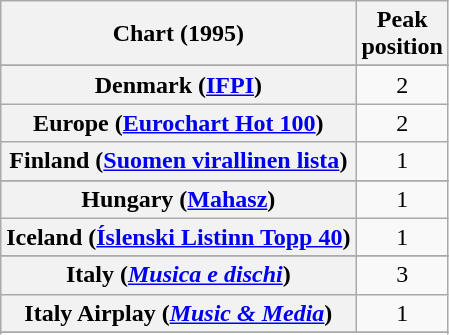<table class="wikitable sortable plainrowheaders" style="text-align:center">
<tr>
<th>Chart (1995)</th>
<th>Peak<br>position</th>
</tr>
<tr>
</tr>
<tr>
</tr>
<tr>
</tr>
<tr>
</tr>
<tr>
</tr>
<tr>
</tr>
<tr>
<th scope="row">Denmark (<a href='#'>IFPI</a>)</th>
<td>2</td>
</tr>
<tr>
<th scope="row">Europe (<a href='#'>Eurochart Hot 100</a>)</th>
<td>2</td>
</tr>
<tr>
<th scope="row">Finland (<a href='#'>Suomen virallinen lista</a>)</th>
<td>1</td>
</tr>
<tr>
</tr>
<tr>
</tr>
<tr>
<th scope="row">Hungary (<a href='#'>Mahasz</a>)</th>
<td>1</td>
</tr>
<tr>
<th scope="row">Iceland (<a href='#'>Íslenski Listinn Topp 40</a>)</th>
<td>1</td>
</tr>
<tr>
</tr>
<tr>
<th scope="row">Italy (<em><a href='#'>Musica e dischi</a></em>)</th>
<td>3</td>
</tr>
<tr>
<th scope="row">Italy Airplay (<em><a href='#'>Music & Media</a></em>)</th>
<td>1</td>
</tr>
<tr>
</tr>
<tr>
</tr>
<tr>
</tr>
<tr>
</tr>
<tr>
</tr>
<tr>
</tr>
<tr>
</tr>
<tr>
</tr>
<tr>
</tr>
<tr>
</tr>
<tr>
</tr>
<tr>
</tr>
</table>
